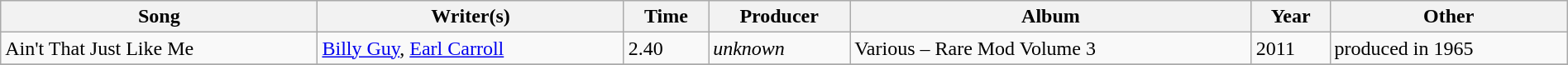<table class="wikitable sortable" style="margin:0.5em auto; clear: both; text-align: left; width:100%">
<tr>
<th>Song</th>
<th>Writer(s)</th>
<th>Time</th>
<th>Producer</th>
<th>Album</th>
<th>Year</th>
<th>Other</th>
</tr>
<tr>
<td>Ain't That Just Like Me</td>
<td><a href='#'>Billy Guy</a>, <a href='#'>Earl Carroll</a></td>
<td>2.40</td>
<td><em>unknown</em></td>
<td>Various – Rare Mod Volume 3</td>
<td>2011</td>
<td>produced in 1965</td>
</tr>
<tr>
</tr>
</table>
